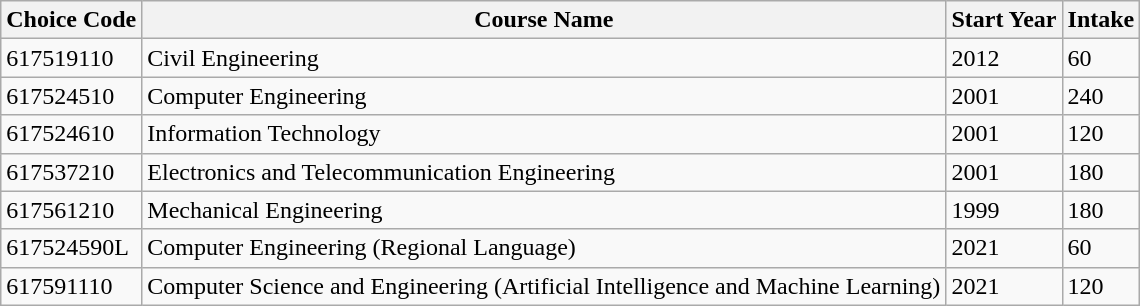<table class="wikitable">
<tr>
<th>Choice Code</th>
<th>Course Name</th>
<th>Start Year</th>
<th>Intake</th>
</tr>
<tr>
<td>617519110</td>
<td>Civil Engineering</td>
<td>2012</td>
<td>60</td>
</tr>
<tr>
<td>617524510</td>
<td>Computer Engineering</td>
<td>2001</td>
<td>240</td>
</tr>
<tr>
<td>617524610</td>
<td>Information Technology</td>
<td>2001</td>
<td>120</td>
</tr>
<tr>
<td>617537210</td>
<td>Electronics and Telecommunication Engineering</td>
<td>2001</td>
<td>180</td>
</tr>
<tr>
<td>617561210</td>
<td>Mechanical Engineering</td>
<td>1999</td>
<td>180</td>
</tr>
<tr>
<td>617524590L</td>
<td>Computer Engineering (Regional Language)</td>
<td>2021</td>
<td>60</td>
</tr>
<tr>
<td>617591110</td>
<td>Computer Science and Engineering (Artificial Intelligence and Machine Learning)</td>
<td>2021</td>
<td>120</td>
</tr>
</table>
